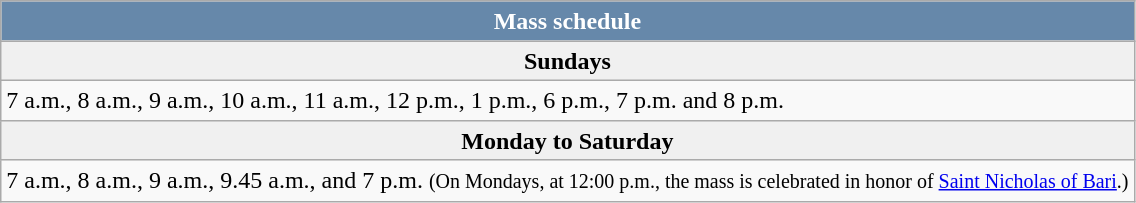<table class="wikitable"  style="margin:auto; margin:0.5em 0 0 2em; line-height:120%;">
<tr>
<th style="background: #6688AA; color: white;">Mass schedule</th>
</tr>
<tr>
<th style="background: #F0F0F0;">Sundays</th>
</tr>
<tr>
<td>7 a.m., 8 a.m., 9 a.m., 10 a.m., 11 a.m., 12 p.m., 1 p.m., 6 p.m., 7 p.m. and 8 p.m.</td>
</tr>
<tr>
<th style="background: #F0F0F0;">Monday to Saturday</th>
</tr>
<tr>
<td>7 a.m., 8 a.m., 9 a.m., 9.45 a.m., and 7 p.m. <small>(On Mondays, at 12:00 p.m., the mass is celebrated in honor of <a href='#'>Saint Nicholas of Bari</a>.)</small></td>
</tr>
</table>
